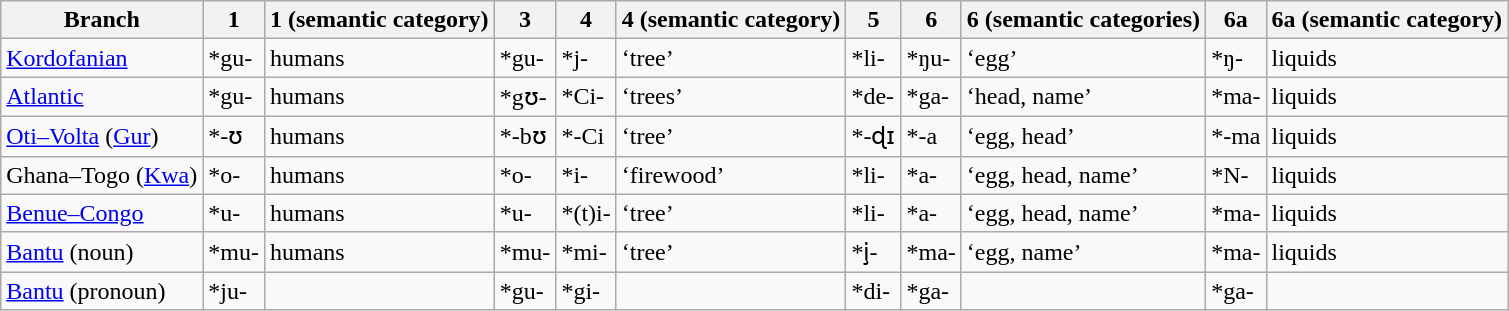<table class="wikitable sortable">
<tr>
<th>Branch</th>
<th>1</th>
<th>1 (semantic category)</th>
<th>3</th>
<th>4</th>
<th>4  (semantic category)</th>
<th>5</th>
<th>6</th>
<th>6 (semantic categories)</th>
<th>6a</th>
<th>6a (semantic category)</th>
</tr>
<tr>
<td><a href='#'>Kordofanian</a></td>
<td>*gu-</td>
<td>humans</td>
<td>*gu-</td>
<td>*j-</td>
<td>‘tree’</td>
<td>*li-</td>
<td>*ŋu-</td>
<td>‘egg’</td>
<td>*ŋ-</td>
<td>liquids</td>
</tr>
<tr>
<td><a href='#'>Atlantic</a></td>
<td>*gu-</td>
<td>humans</td>
<td>*gʊ-</td>
<td>*Ci-</td>
<td>‘trees’</td>
<td>*de-</td>
<td>*ga-</td>
<td>‘head, name’</td>
<td>*ma-</td>
<td>liquids</td>
</tr>
<tr>
<td><a href='#'>Oti–Volta</a> (<a href='#'>Gur</a>)</td>
<td>*-ʊ</td>
<td>humans</td>
<td>*-bʊ</td>
<td>*-Ci</td>
<td>‘tree’</td>
<td>*-ɖɪ</td>
<td>*-a</td>
<td>‘egg, head’</td>
<td>*-ma</td>
<td>liquids</td>
</tr>
<tr>
<td>Ghana–Togo (<a href='#'>Kwa</a>)</td>
<td>*o-</td>
<td>humans</td>
<td>*o-</td>
<td>*i-</td>
<td>‘firewood’</td>
<td>*li-</td>
<td>*a-</td>
<td>‘egg, head, name’</td>
<td>*N-</td>
<td>liquids</td>
</tr>
<tr>
<td><a href='#'>Benue–Congo</a></td>
<td>*u-</td>
<td>humans</td>
<td>*u-</td>
<td>*(t)i-</td>
<td>‘tree’</td>
<td>*li-</td>
<td>*a-</td>
<td>‘egg, head, name’</td>
<td>*ma-</td>
<td>liquids</td>
</tr>
<tr>
<td><a href='#'>Bantu</a> (noun)</td>
<td>*mu-</td>
<td>humans</td>
<td>*mu-</td>
<td>*mi-</td>
<td>‘tree’</td>
<td>*i̧-</td>
<td>*ma-</td>
<td>‘egg, name’</td>
<td>*ma-</td>
<td>liquids</td>
</tr>
<tr>
<td><a href='#'>Bantu</a> (pronoun)</td>
<td>*ju-</td>
<td></td>
<td>*gu-</td>
<td>*gi-</td>
<td></td>
<td>*di-</td>
<td>*ga-</td>
<td></td>
<td>*ga-</td>
<td></td>
</tr>
</table>
